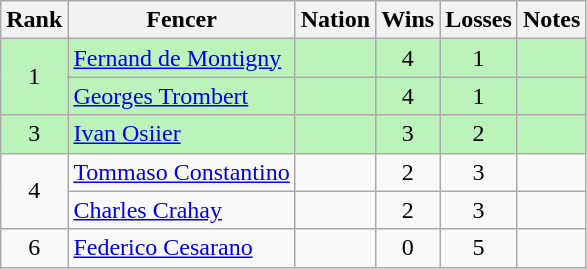<table class="wikitable sortable" style="text-align:center">
<tr>
<th>Rank</th>
<th>Fencer</th>
<th>Nation</th>
<th>Wins</th>
<th>Losses</th>
<th>Notes</th>
</tr>
<tr bgcolor=bbf3bb>
<td rowspan=2>1</td>
<td align=left><a href='#'>Fernand de Montigny</a></td>
<td align=left></td>
<td>4</td>
<td>1</td>
<td></td>
</tr>
<tr bgcolor=bbf3bb>
<td align=left><a href='#'>Georges Trombert</a></td>
<td align=left></td>
<td>4</td>
<td>1</td>
<td></td>
</tr>
<tr bgcolor=bbf3bb>
<td>3</td>
<td align=left><a href='#'>Ivan Osiier</a></td>
<td align=left></td>
<td>3</td>
<td>2</td>
<td></td>
</tr>
<tr>
<td rowspan=2>4</td>
<td align=left><a href='#'>Tommaso Constantino</a></td>
<td align=left></td>
<td>2</td>
<td>3</td>
<td></td>
</tr>
<tr>
<td align=left><a href='#'>Charles Crahay</a></td>
<td align=left></td>
<td>2</td>
<td>3</td>
<td></td>
</tr>
<tr>
<td>6</td>
<td align=left><a href='#'>Federico Cesarano</a></td>
<td align=left></td>
<td>0</td>
<td>5</td>
<td></td>
</tr>
</table>
